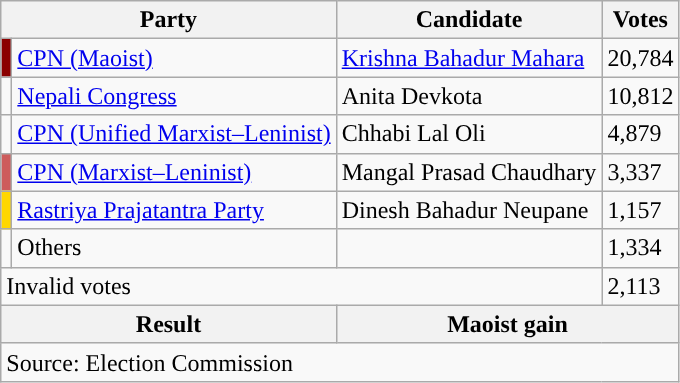<table class="wikitable">
<tr>
<th colspan="2">Party</th>
<th>Candidate</th>
<th>Votes</th>
</tr>
<tr>
<td style="background-color:darkred"></td>
<td><a href='#'>CPN (Maoist)</a></td>
<td><a href='#'>Krishna Bahadur Mahara</a></td>
<td>20,784</td>
</tr>
<tr>
<td style="background-color:"></td>
<td><a href='#'>Nepali Congress</a></td>
<td>Anita Devkota</td>
<td>10,812</td>
</tr>
<tr>
<td style="background-color:"></td>
<td><a href='#'>CPN (Unified Marxist–Leninist)</a></td>
<td>Chhabi Lal Oli</td>
<td>4,879</td>
</tr>
<tr>
<td style="background-color:indianred"></td>
<td><a href='#'>CPN (Marxist–Leninist)</a></td>
<td>Mangal Prasad Chaudhary</td>
<td>3,337</td>
</tr>
<tr>
<td style="background-color:gold"></td>
<td><a href='#'>Rastriya Prajatantra Party</a></td>
<td>Dinesh Bahadur Neupane</td>
<td>1,157</td>
</tr>
<tr>
<td></td>
<td>Others</td>
<td></td>
<td>1,334</td>
</tr>
<tr>
<td colspan="3">Invalid votes</td>
<td>2,113</td>
</tr>
<tr>
<th colspan="2">Result</th>
<th colspan="2">Maoist gain</th>
</tr>
<tr>
<td colspan="4">Source: Election Commission</td>
</tr>
</table>
